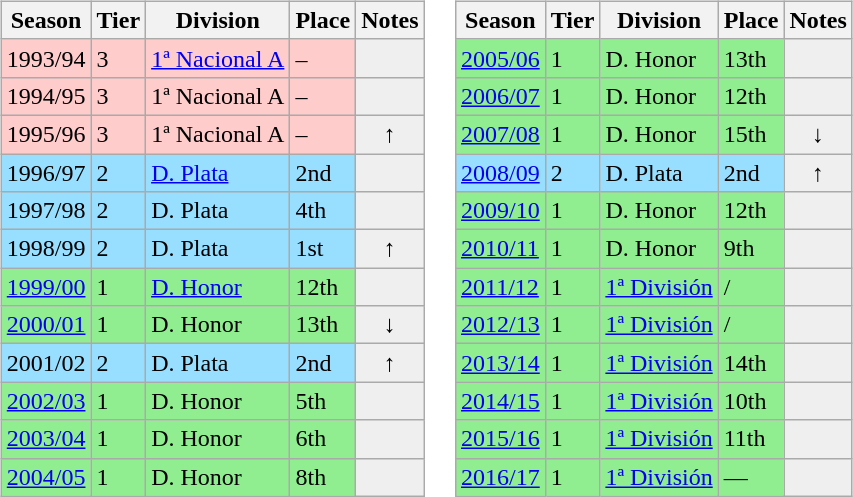<table>
<tr>
<td valign="top" width=0%><br><table class="wikitable">
<tr style="background:#f0f6fa;">
<th>Season</th>
<th>Tier</th>
<th>Division</th>
<th>Place</th>
<th>Notes</th>
</tr>
<tr>
<td style="background:#FFCCCC;">1993/94</td>
<td style="background:#FFCCCC;">3</td>
<td style="background:#FFCCCC;"><a href='#'>1ª Nacional A</a></td>
<td style="background:#FFCCCC;">–</td>
<th style="background:#efefef;"></th>
</tr>
<tr>
<td style="background:#FFCCCC;">1994/95</td>
<td style="background:#FFCCCC;">3</td>
<td style="background:#FFCCCC;">1ª Nacional A</td>
<td style="background:#FFCCCC;">–</td>
<th style="background:#efefef;"></th>
</tr>
<tr>
<td style="background:#FFCCCC;">1995/96</td>
<td style="background:#FFCCCC;">3</td>
<td style="background:#FFCCCC;">1ª Nacional A</td>
<td style="background:#FFCCCC;">–</td>
<th style="background:#efefef;">↑</th>
</tr>
<tr>
<td style="background:#97DEFF;">1996/97</td>
<td style="background:#97DEFF;">2</td>
<td style="background:#97DEFF;"><a href='#'>D. Plata</a></td>
<td style="background:#97DEFF;">2nd</td>
<th style="background:#efefef;"></th>
</tr>
<tr>
<td style="background:#97DEFF;">1997/98</td>
<td style="background:#97DEFF;">2</td>
<td style="background:#97DEFF;">D. Plata</td>
<td style="background:#97DEFF;">4th</td>
<th style="background:#efefef;"></th>
</tr>
<tr>
<td style="background:#97DEFF;">1998/99</td>
<td style="background:#97DEFF;">2</td>
<td style="background:#97DEFF;">D. Plata</td>
<td style="background:#97DEFF;">1st</td>
<th style="background:#efefef;">↑</th>
</tr>
<tr>
<td style="background:#90EE90;"><a href='#'>1999/00</a></td>
<td style="background:#90EE90;">1</td>
<td style="background:#90EE90;"><a href='#'>D. Honor</a></td>
<td style="background:#90EE90;">12th</td>
<th style="background:#efefef;"></th>
</tr>
<tr>
<td style="background:#90EE90;"><a href='#'>2000/01</a></td>
<td style="background:#90EE90;">1</td>
<td style="background:#90EE90;">D. Honor</td>
<td style="background:#90EE90;">13th</td>
<th style="background:#efefef;">↓</th>
</tr>
<tr>
<td style="background:#97DEFF;">2001/02</td>
<td style="background:#97DEFF;">2</td>
<td style="background:#97DEFF;">D. Plata</td>
<td style="background:#97DEFF;">2nd</td>
<th style="background:#efefef;">↑</th>
</tr>
<tr>
<td style="background:#90EE90;"><a href='#'>2002/03</a></td>
<td style="background:#90EE90;">1</td>
<td style="background:#90EE90;">D. Honor</td>
<td style="background:#90EE90;">5th</td>
<th style="background:#efefef;"></th>
</tr>
<tr>
<td style="background:#90EE90;"><a href='#'>2003/04</a></td>
<td style="background:#90EE90;">1</td>
<td style="background:#90EE90;">D. Honor</td>
<td style="background:#90EE90;">6th</td>
<th style="background:#efefef;"></th>
</tr>
<tr>
<td style="background:#90EE90;"><a href='#'>2004/05</a></td>
<td style="background:#90EE90;">1</td>
<td style="background:#90EE90;">D. Honor</td>
<td style="background:#90EE90;">8th</td>
<th style="background:#efefef;"></th>
</tr>
</table>
</td>
<td valign="top" width=0%><br><table class="wikitable">
<tr style="background:#f0f6fa;">
<th>Season</th>
<th>Tier</th>
<th>Division</th>
<th>Place</th>
<th>Notes</th>
</tr>
<tr>
<td style="background:#90EE90;"><a href='#'>2005/06</a></td>
<td style="background:#90EE90;">1</td>
<td style="background:#90EE90;">D. Honor</td>
<td style="background:#90EE90;">13th</td>
<th style="background:#efefef;"></th>
</tr>
<tr>
<td style="background:#90EE90;"><a href='#'>2006/07</a></td>
<td style="background:#90EE90;">1</td>
<td style="background:#90EE90;">D. Honor</td>
<td style="background:#90EE90;">12th</td>
<th style="background:#efefef;"></th>
</tr>
<tr>
<td style="background:#90EE90;"><a href='#'>2007/08</a></td>
<td style="background:#90EE90;">1</td>
<td style="background:#90EE90;">D. Honor</td>
<td style="background:#90EE90;">15th</td>
<th style="background:#efefef;">↓</th>
</tr>
<tr>
<td style="background:#97DEFF;"><a href='#'>2008/09</a></td>
<td style="background:#97DEFF;">2</td>
<td style="background:#97DEFF;">D. Plata</td>
<td style="background:#97DEFF;">2nd</td>
<th style="background:#efefef;">↑</th>
</tr>
<tr>
<td style="background:#90EE90;"><a href='#'>2009/10</a></td>
<td style="background:#90EE90;">1</td>
<td style="background:#90EE90;">D. Honor</td>
<td style="background:#90EE90;">12th</td>
<th style="background:#efefef;"></th>
</tr>
<tr>
<td style="background:#90EE90;"><a href='#'>2010/11</a></td>
<td style="background:#90EE90;">1</td>
<td style="background:#90EE90;">D. Honor</td>
<td style="background:#90EE90;">9th</td>
<th style="background:#efefef;"></th>
</tr>
<tr>
<td style="background:#90EE90;"><a href='#'>2011/12</a></td>
<td style="background:#90EE90;">1</td>
<td style="background:#90EE90;"><a href='#'>1ª División</a></td>
<td style="background:#90EE90;"> / </td>
<th style="background:#efefef;"></th>
</tr>
<tr>
<td style="background:#90EE90;"><a href='#'>2012/13</a></td>
<td style="background:#90EE90;">1</td>
<td style="background:#90EE90;"><a href='#'>1ª División</a></td>
<td style="background:#90EE90;"> / </td>
<th style="background:#efefef;"></th>
</tr>
<tr>
<td style="background:#90EE90;"><a href='#'>2013/14</a></td>
<td style="background:#90EE90;">1</td>
<td style="background:#90EE90;"><a href='#'>1ª División</a></td>
<td style="background:#90EE90;">14th</td>
<th style="background:#efefef;"></th>
</tr>
<tr>
<td style="background:#90EE90;"><a href='#'>2014/15</a></td>
<td style="background:#90EE90;">1</td>
<td style="background:#90EE90;"><a href='#'>1ª División</a></td>
<td style="background:#90EE90;">10th</td>
<th style="background:#efefef;"></th>
</tr>
<tr>
<td style="background:#90EE90;"><a href='#'>2015/16</a></td>
<td style="background:#90EE90;">1</td>
<td style="background:#90EE90;"><a href='#'>1ª División</a></td>
<td style="background:#90EE90;">11th</td>
<th style="background:#efefef;"></th>
</tr>
<tr>
<td style="background:#90EE90;"><a href='#'>2016/17</a></td>
<td style="background:#90EE90;">1</td>
<td style="background:#90EE90;"><a href='#'>1ª División</a></td>
<td style="background:#90EE90;">—</td>
<th style="background:#efefef;"></th>
</tr>
</table>
</td>
</tr>
</table>
